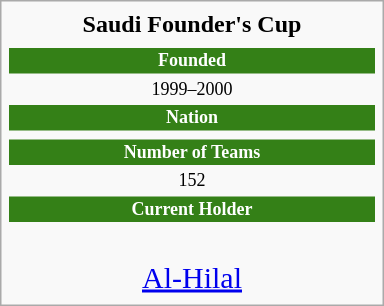<table class="infobox football" style="width: 16em; text-align: center;">
<tr>
<th style="font-size: 16px;">Saudi Founder's Cup</th>
</tr>
<tr>
<td style="font-size: 11px; line-height: 15px;"></td>
</tr>
<tr>
<td style="font-size: 12px; color: white; background: #348017;"><strong>Founded</strong></td>
</tr>
<tr>
<td style="font-size: 12px;">1999–2000</td>
</tr>
<tr>
<td style="font-size: 12px; color: white; background: #348017;"><strong>Nation</strong></td>
</tr>
<tr>
<td style="font-size: 12px;"></td>
</tr>
<tr>
<td style="font-size: 12px; color: white; background: #348017;"><strong>Number of Teams</strong></td>
</tr>
<tr>
<td style="font-size: 12px;">152</td>
</tr>
<tr>
<td style="font-size: 12px; color: white; background: #348017;"><strong>Current Holder</strong></td>
</tr>
<tr>
<td style="font-size: 20px;"><br><a href='#'>Al-Hilal</a></td>
</tr>
</table>
